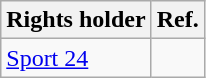<table class="wikitable">
<tr>
<th>Rights holder</th>
<th>Ref.</th>
</tr>
<tr>
<td><a href='#'>Sport 24</a></td>
<td></td>
</tr>
</table>
